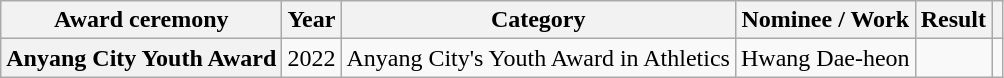<table class="wikitable plainrowheaders sortable">
<tr>
<th scope="col">Award ceremony</th>
<th scope="col">Year</th>
<th scope="col">Category</th>
<th scope="col">Nominee / Work</th>
<th scope="col">Result</th>
<th scope="col" class="unsortable"></th>
</tr>
<tr>
<th scope="row">Anyang City Youth Award</th>
<td>2022</td>
<td>Anyang City's Youth Award in Athletics</td>
<td>Hwang Dae-heon</td>
<td></td>
<td></td>
</tr>
</table>
